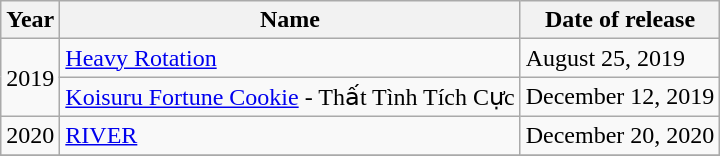<table class="sortable wikitable">
<tr>
<th>Year</th>
<th>Name</th>
<th>Date of release</th>
</tr>
<tr>
<td rowspan="2">2019</td>
<td><a href='#'>Heavy Rotation</a></td>
<td>August 25, 2019</td>
</tr>
<tr>
<td><a href='#'>Koisuru Fortune Cookie</a> - Thất Tình Tích Cực</td>
<td>December 12, 2019</td>
</tr>
<tr>
<td>2020</td>
<td><a href='#'>RIVER</a></td>
<td>December 20, 2020</td>
</tr>
<tr>
</tr>
</table>
